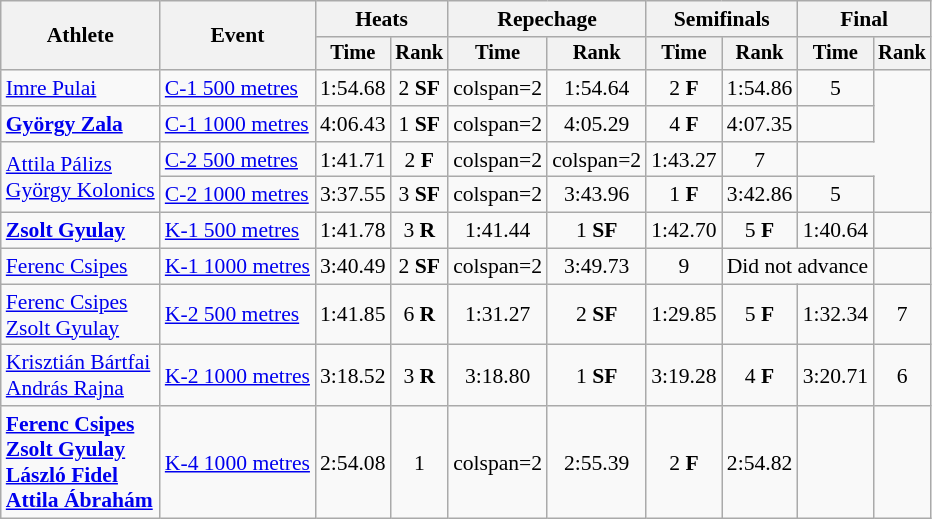<table class=wikitable style="font-size:90%">
<tr>
<th rowspan="2">Athlete</th>
<th rowspan="2">Event</th>
<th colspan=2>Heats</th>
<th colspan=2>Repechage</th>
<th colspan=2>Semifinals</th>
<th colspan=2>Final</th>
</tr>
<tr style="font-size:95%">
<th>Time</th>
<th>Rank</th>
<th>Time</th>
<th>Rank</th>
<th>Time</th>
<th>Rank</th>
<th>Time</th>
<th>Rank</th>
</tr>
<tr align=center>
<td align=left><a href='#'>Imre Pulai</a></td>
<td align=left><a href='#'>C-1 500 metres</a></td>
<td>1:54.68</td>
<td>2 <strong>SF</strong></td>
<td>colspan=2</td>
<td>1:54.64</td>
<td>2 <strong>F</strong></td>
<td>1:54.86</td>
<td>5</td>
</tr>
<tr align=center>
<td align=left><strong><a href='#'>György Zala</a></strong></td>
<td align=left><a href='#'>C-1 1000 metres</a></td>
<td>4:06.43</td>
<td>1 <strong>SF</strong></td>
<td>colspan=2</td>
<td>4:05.29</td>
<td>4 <strong>F</strong></td>
<td>4:07.35</td>
<td></td>
</tr>
<tr align=center>
<td align=left rowspan=2><a href='#'>Attila Pálizs</a><br><a href='#'>György Kolonics</a></td>
<td align=left><a href='#'>C-2 500 metres</a></td>
<td>1:41.71</td>
<td>2 <strong>F</strong></td>
<td>colspan=2</td>
<td>colspan=2</td>
<td>1:43.27</td>
<td>7</td>
</tr>
<tr align=center>
<td align=left><a href='#'>C-2 1000 metres</a></td>
<td>3:37.55</td>
<td>3 <strong>SF</strong></td>
<td>colspan=2</td>
<td>3:43.96</td>
<td>1 <strong>F</strong></td>
<td>3:42.86</td>
<td>5</td>
</tr>
<tr align=center>
<td align=left><strong><a href='#'>Zsolt Gyulay</a></strong></td>
<td align=left><a href='#'>K-1 500 metres</a></td>
<td>1:41.78</td>
<td>3 <strong>R</strong></td>
<td>1:41.44</td>
<td>1 <strong>SF</strong></td>
<td>1:42.70</td>
<td>5 <strong>F</strong></td>
<td>1:40.64</td>
<td></td>
</tr>
<tr align=center>
<td align=left><a href='#'>Ferenc Csipes</a></td>
<td align=left><a href='#'>K-1 1000 metres</a></td>
<td>3:40.49</td>
<td>2 <strong>SF</strong></td>
<td>colspan=2</td>
<td>3:49.73</td>
<td>9</td>
<td colspan=2>Did not advance</td>
</tr>
<tr align=center>
<td align=left><a href='#'>Ferenc Csipes</a><br><a href='#'>Zsolt Gyulay</a></td>
<td align=left><a href='#'>K-2 500 metres</a></td>
<td>1:41.85</td>
<td>6 <strong>R</strong></td>
<td>1:31.27</td>
<td>2 <strong>SF</strong></td>
<td>1:29.85</td>
<td>5 <strong>F</strong></td>
<td>1:32.34</td>
<td>7</td>
</tr>
<tr align=center>
<td align=left><a href='#'>Krisztián Bártfai</a><br><a href='#'>András Rajna</a></td>
<td align=left><a href='#'>K-2 1000 metres</a></td>
<td>3:18.52</td>
<td>3 <strong>R</strong></td>
<td>3:18.80</td>
<td>1 <strong>SF</strong></td>
<td>3:19.28</td>
<td>4 <strong>F</strong></td>
<td>3:20.71</td>
<td>6</td>
</tr>
<tr align=center>
<td align=left><strong><a href='#'>Ferenc Csipes</a><br><a href='#'>Zsolt Gyulay</a><br><a href='#'>László Fidel</a><br><a href='#'>Attila Ábrahám</a></strong></td>
<td align=left><a href='#'>K-4 1000 metres</a></td>
<td>2:54.08</td>
<td>1</td>
<td>colspan=2</td>
<td>2:55.39</td>
<td>2 <strong>F</strong></td>
<td>2:54.82</td>
<td></td>
</tr>
</table>
